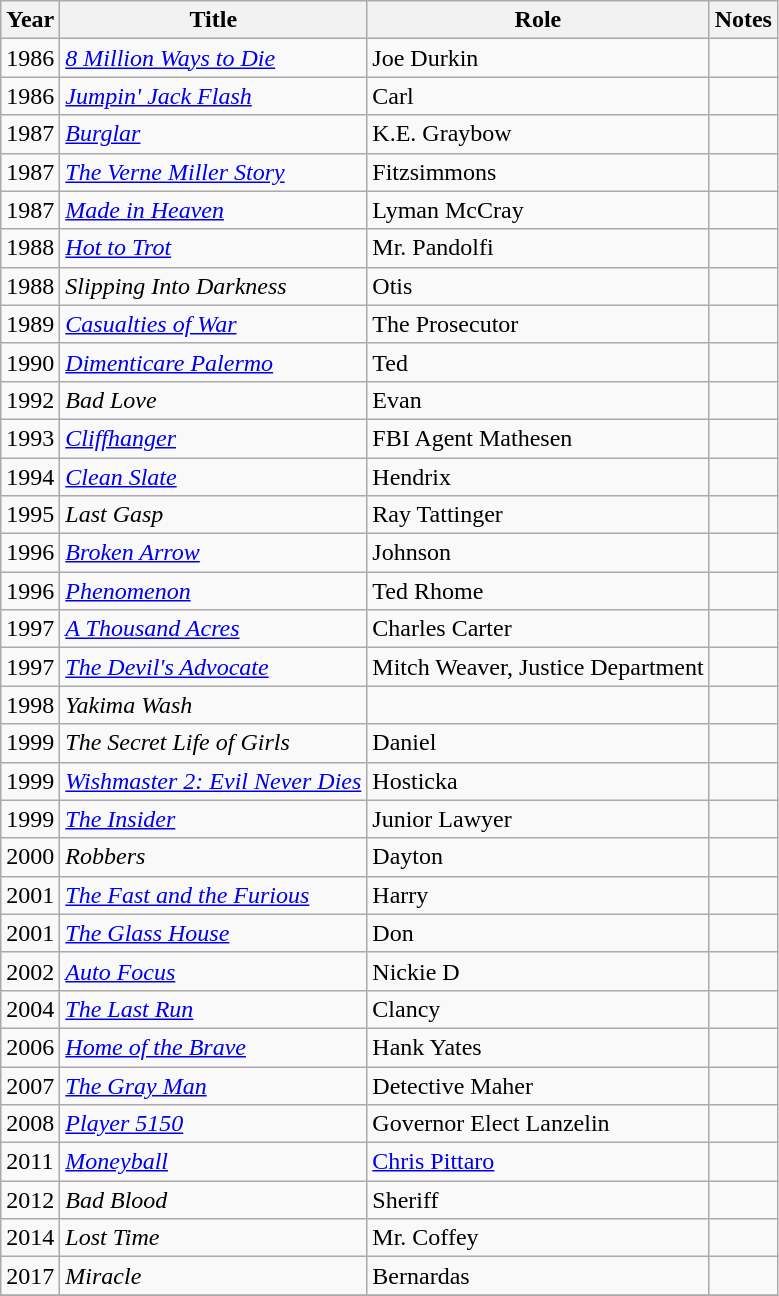<table class="wikitable sortable">
<tr>
<th>Year</th>
<th>Title</th>
<th>Role</th>
<th>Notes</th>
</tr>
<tr>
<td>1986</td>
<td><em><a href='#'>8 Million Ways to Die</a></em></td>
<td>Joe Durkin</td>
<td></td>
</tr>
<tr>
<td>1986</td>
<td><em><a href='#'>Jumpin' Jack Flash</a></em></td>
<td>Carl</td>
<td></td>
</tr>
<tr>
<td>1987</td>
<td><em><a href='#'>Burglar</a></em></td>
<td>K.E. Graybow</td>
<td></td>
</tr>
<tr>
<td>1987</td>
<td><em><a href='#'>The Verne Miller Story</a></em></td>
<td>Fitzsimmons</td>
<td></td>
</tr>
<tr>
<td>1987</td>
<td><em><a href='#'>Made in Heaven</a></em></td>
<td>Lyman McCray</td>
<td></td>
</tr>
<tr>
<td>1988</td>
<td><em><a href='#'>Hot to Trot</a></em></td>
<td>Mr. Pandolfi</td>
<td></td>
</tr>
<tr>
<td>1988</td>
<td><em>Slipping Into Darkness</em></td>
<td>Otis</td>
<td></td>
</tr>
<tr>
<td>1989</td>
<td><em><a href='#'>Casualties of War</a></em></td>
<td>The Prosecutor</td>
<td></td>
</tr>
<tr>
<td>1990</td>
<td><em><a href='#'>Dimenticare Palermo</a></em></td>
<td>Ted</td>
<td></td>
</tr>
<tr>
<td>1992</td>
<td><em>Bad Love</em></td>
<td>Evan</td>
<td></td>
</tr>
<tr>
<td>1993</td>
<td><em><a href='#'>Cliffhanger</a></em></td>
<td>FBI Agent Mathesen</td>
<td></td>
</tr>
<tr>
<td>1994</td>
<td><em><a href='#'>Clean Slate</a></em></td>
<td>Hendrix</td>
<td></td>
</tr>
<tr>
<td>1995</td>
<td><em>Last Gasp</em></td>
<td>Ray Tattinger</td>
<td></td>
</tr>
<tr>
<td>1996</td>
<td><em><a href='#'>Broken Arrow</a></em></td>
<td>Johnson</td>
<td></td>
</tr>
<tr>
<td>1996</td>
<td><em><a href='#'>Phenomenon</a></em></td>
<td>Ted Rhome</td>
<td></td>
</tr>
<tr>
<td>1997</td>
<td><em><a href='#'>A Thousand Acres</a></em></td>
<td>Charles Carter</td>
<td></td>
</tr>
<tr>
<td>1997</td>
<td><em><a href='#'>The Devil's Advocate</a></em></td>
<td>Mitch Weaver, Justice Department</td>
<td></td>
</tr>
<tr>
<td>1998</td>
<td><em>Yakima Wash</em></td>
<td></td>
<td></td>
</tr>
<tr>
<td>1999</td>
<td><em>The Secret Life of Girls</em></td>
<td>Daniel</td>
<td></td>
</tr>
<tr>
<td>1999</td>
<td><em><a href='#'>Wishmaster 2: Evil Never Dies</a></em></td>
<td>Hosticka</td>
<td></td>
</tr>
<tr>
<td>1999</td>
<td><em><a href='#'>The Insider</a></em></td>
<td>Junior Lawyer</td>
<td></td>
</tr>
<tr>
<td>2000</td>
<td><em>Robbers</em></td>
<td>Dayton</td>
<td></td>
</tr>
<tr>
<td>2001</td>
<td><em><a href='#'>The Fast and the Furious</a></em></td>
<td>Harry</td>
<td></td>
</tr>
<tr>
<td>2001</td>
<td><em><a href='#'>The Glass House</a></em></td>
<td>Don</td>
<td></td>
</tr>
<tr>
<td>2002</td>
<td><em><a href='#'>Auto Focus</a></em></td>
<td>Nickie D</td>
<td></td>
</tr>
<tr>
<td>2004</td>
<td><em><a href='#'>The Last Run</a></em></td>
<td>Clancy</td>
<td></td>
</tr>
<tr>
<td>2006</td>
<td><em><a href='#'>Home of the Brave</a></em></td>
<td>Hank Yates</td>
<td></td>
</tr>
<tr>
<td>2007</td>
<td><em><a href='#'>The Gray Man</a></em></td>
<td>Detective Maher</td>
<td></td>
</tr>
<tr>
<td>2008</td>
<td><em><a href='#'>Player 5150</a></em></td>
<td>Governor Elect Lanzelin</td>
<td></td>
</tr>
<tr>
<td>2011</td>
<td><em><a href='#'>Moneyball</a></em></td>
<td><a href='#'>Chris Pittaro</a></td>
<td></td>
</tr>
<tr>
<td>2012</td>
<td><em>Bad Blood</em></td>
<td>Sheriff</td>
<td></td>
</tr>
<tr>
<td>2014</td>
<td><em>Lost Time</em></td>
<td>Mr. Coffey</td>
<td></td>
</tr>
<tr>
<td>2017</td>
<td><em>Miracle</em></td>
<td>Bernardas</td>
<td></td>
</tr>
<tr>
</tr>
</table>
